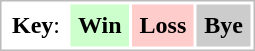<table cellpadding=5 style="border:1px solid #BBB">
<tr>
<td><strong>Key</strong>:</td>
<td style="background: #CCFFCC;"><strong>Win</strong></td>
<td style="background: #FFCCCC;"><strong>Loss</strong></td>
<td style="background: #CCCCCC;"><strong>Bye</strong></td>
</tr>
</table>
